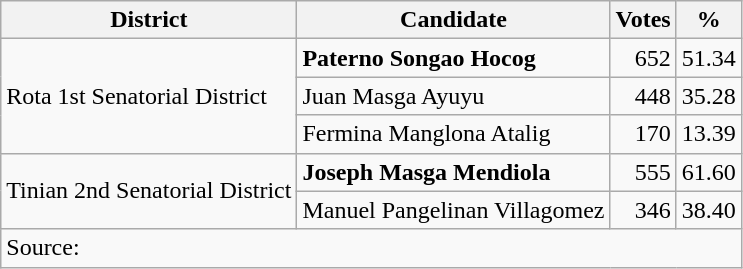<table class=wikitable style=text-align:right>
<tr>
<th>District</th>
<th>Candidate</th>
<th>Votes</th>
<th>%</th>
</tr>
<tr>
<td align=left rowspan=3>Rota 1st Senatorial District</td>
<td align=left><strong>Paterno Songao Hocog</strong></td>
<td>652</td>
<td>51.34</td>
</tr>
<tr>
<td align=left>Juan Masga Ayuyu</td>
<td>448</td>
<td>35.28</td>
</tr>
<tr>
<td align=left>Fermina Manglona Atalig</td>
<td>170</td>
<td>13.39</td>
</tr>
<tr>
<td align=left rowspan=2>Tinian 2nd Senatorial District</td>
<td align=left><strong>Joseph Masga Mendiola</strong></td>
<td>555</td>
<td>61.60</td>
</tr>
<tr>
<td align=left>Manuel Pangelinan Villagomez</td>
<td>346</td>
<td>38.40</td>
</tr>
<tr>
<td align=left colspan=4>Source:</td>
</tr>
</table>
